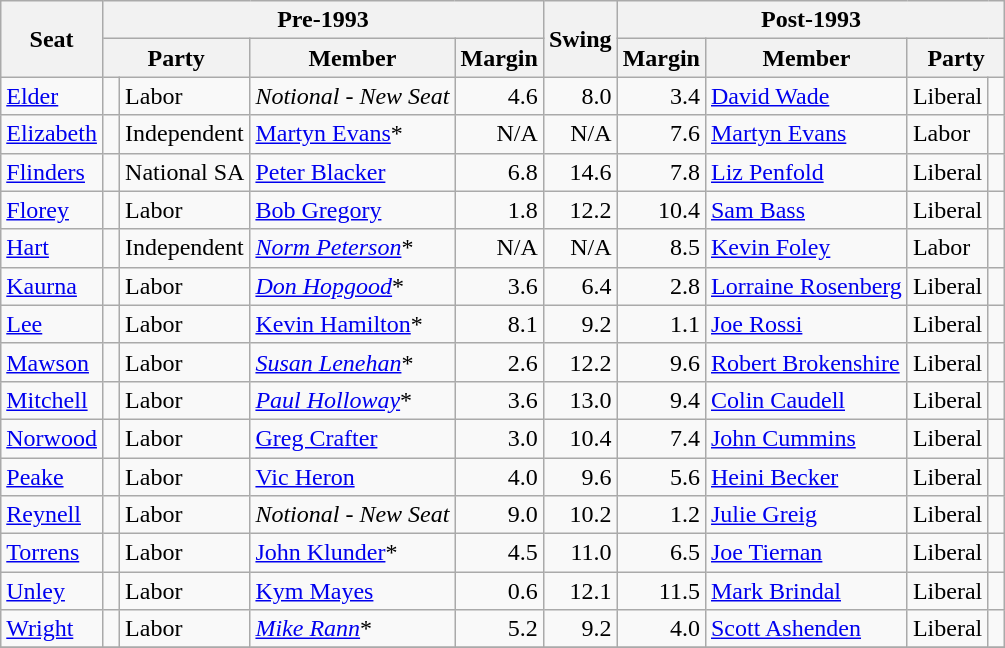<table class="wikitable">
<tr>
<th rowspan="2">Seat</th>
<th colspan="4">Pre-1993</th>
<th rowspan="2">Swing</th>
<th colspan="4">Post-1993</th>
</tr>
<tr>
<th colspan="2">Party</th>
<th>Member</th>
<th>Margin</th>
<th>Margin</th>
<th>Member</th>
<th colspan="2">Party</th>
</tr>
<tr>
<td><a href='#'>Elder</a></td>
<td> </td>
<td>Labor</td>
<td><em>Notional - New Seat</em></td>
<td style="text-align:right;">4.6</td>
<td style="text-align:right;">8.0</td>
<td style="text-align:right;">3.4</td>
<td><a href='#'>David Wade</a></td>
<td>Liberal</td>
<td> </td>
</tr>
<tr>
<td><a href='#'>Elizabeth</a></td>
<td> </td>
<td>Independent</td>
<td><a href='#'>Martyn Evans</a>*</td>
<td style="text-align:right;">N/A</td>
<td style="text-align:right;">N/A</td>
<td style="text-align:right;">7.6</td>
<td><a href='#'>Martyn Evans</a></td>
<td>Labor</td>
<td> </td>
</tr>
<tr>
<td><a href='#'>Flinders</a></td>
<td> </td>
<td>National SA</td>
<td><a href='#'>Peter Blacker</a></td>
<td style="text-align:right;">6.8</td>
<td style="text-align:right;">14.6</td>
<td style="text-align:right;">7.8</td>
<td><a href='#'>Liz Penfold</a></td>
<td>Liberal</td>
<td> </td>
</tr>
<tr>
<td><a href='#'>Florey</a></td>
<td> </td>
<td>Labor</td>
<td><a href='#'>Bob Gregory</a></td>
<td style="text-align:right;">1.8</td>
<td style="text-align:right;">12.2</td>
<td style="text-align:right;">10.4</td>
<td><a href='#'>Sam Bass</a></td>
<td>Liberal</td>
<td> </td>
</tr>
<tr>
<td><a href='#'>Hart</a></td>
<td> </td>
<td>Independent</td>
<td><em><a href='#'>Norm Peterson</a></em>*</td>
<td style="text-align:right;">N/A</td>
<td style="text-align:right;">N/A</td>
<td style="text-align:right;">8.5</td>
<td><a href='#'>Kevin Foley</a></td>
<td>Labor</td>
<td> </td>
</tr>
<tr>
<td><a href='#'>Kaurna</a></td>
<td> </td>
<td>Labor</td>
<td><em><a href='#'>Don Hopgood</a></em>*</td>
<td style="text-align:right;">3.6</td>
<td style="text-align:right;">6.4</td>
<td style="text-align:right;">2.8</td>
<td><a href='#'>Lorraine Rosenberg</a></td>
<td>Liberal</td>
<td> </td>
</tr>
<tr>
<td><a href='#'>Lee</a></td>
<td> </td>
<td>Labor</td>
<td><a href='#'>Kevin Hamilton</a>*</td>
<td style="text-align:right;">8.1</td>
<td style="text-align:right;">9.2</td>
<td style="text-align:right;">1.1</td>
<td><a href='#'>Joe Rossi</a></td>
<td>Liberal</td>
<td> </td>
</tr>
<tr>
<td><a href='#'>Mawson</a></td>
<td> </td>
<td>Labor</td>
<td><em><a href='#'>Susan Lenehan</a></em>*</td>
<td style="text-align:right;">2.6</td>
<td style="text-align:right;">12.2</td>
<td style="text-align:right;">9.6</td>
<td><a href='#'>Robert Brokenshire</a></td>
<td>Liberal</td>
<td> </td>
</tr>
<tr>
<td><a href='#'>Mitchell</a></td>
<td> </td>
<td>Labor</td>
<td><em><a href='#'>Paul Holloway</a></em>*</td>
<td style="text-align:right;">3.6</td>
<td style="text-align:right;">13.0</td>
<td style="text-align:right;">9.4</td>
<td><a href='#'>Colin Caudell</a></td>
<td>Liberal</td>
<td> </td>
</tr>
<tr>
<td><a href='#'>Norwood</a></td>
<td> </td>
<td>Labor</td>
<td><a href='#'>Greg Crafter</a></td>
<td style="text-align:right;">3.0</td>
<td style="text-align:right;">10.4</td>
<td style="text-align:right;">7.4</td>
<td><a href='#'>John Cummins</a></td>
<td>Liberal</td>
<td> </td>
</tr>
<tr>
<td><a href='#'>Peake</a></td>
<td> </td>
<td>Labor</td>
<td><a href='#'>Vic Heron</a></td>
<td style="text-align:right;">4.0</td>
<td style="text-align:right;">9.6</td>
<td style="text-align:right;">5.6</td>
<td><a href='#'>Heini Becker</a></td>
<td>Liberal</td>
<td> </td>
</tr>
<tr>
<td><a href='#'>Reynell</a></td>
<td> </td>
<td>Labor</td>
<td><em>Notional - New Seat</em></td>
<td style="text-align:right;">9.0</td>
<td style="text-align:right;">10.2</td>
<td style="text-align:right;">1.2</td>
<td><a href='#'>Julie Greig</a></td>
<td>Liberal</td>
<td> </td>
</tr>
<tr>
<td><a href='#'>Torrens</a></td>
<td> </td>
<td>Labor</td>
<td><a href='#'>John Klunder</a>*</td>
<td style="text-align:right;">4.5</td>
<td style="text-align:right;">11.0</td>
<td style="text-align:right;">6.5</td>
<td><a href='#'>Joe Tiernan</a></td>
<td>Liberal</td>
<td> </td>
</tr>
<tr>
<td><a href='#'>Unley</a></td>
<td> </td>
<td>Labor</td>
<td><a href='#'>Kym Mayes</a></td>
<td style="text-align:right;">0.6</td>
<td style="text-align:right;">12.1</td>
<td style="text-align:right;">11.5</td>
<td><a href='#'>Mark Brindal</a></td>
<td>Liberal</td>
<td> </td>
</tr>
<tr>
<td><a href='#'>Wright</a></td>
<td> </td>
<td>Labor</td>
<td><em><a href='#'>Mike Rann</a></em>*</td>
<td style="text-align:right;">5.2</td>
<td style="text-align:right;">9.2</td>
<td style="text-align:right;">4.0</td>
<td><a href='#'>Scott Ashenden</a></td>
<td>Liberal</td>
<td> </td>
</tr>
<tr>
</tr>
</table>
